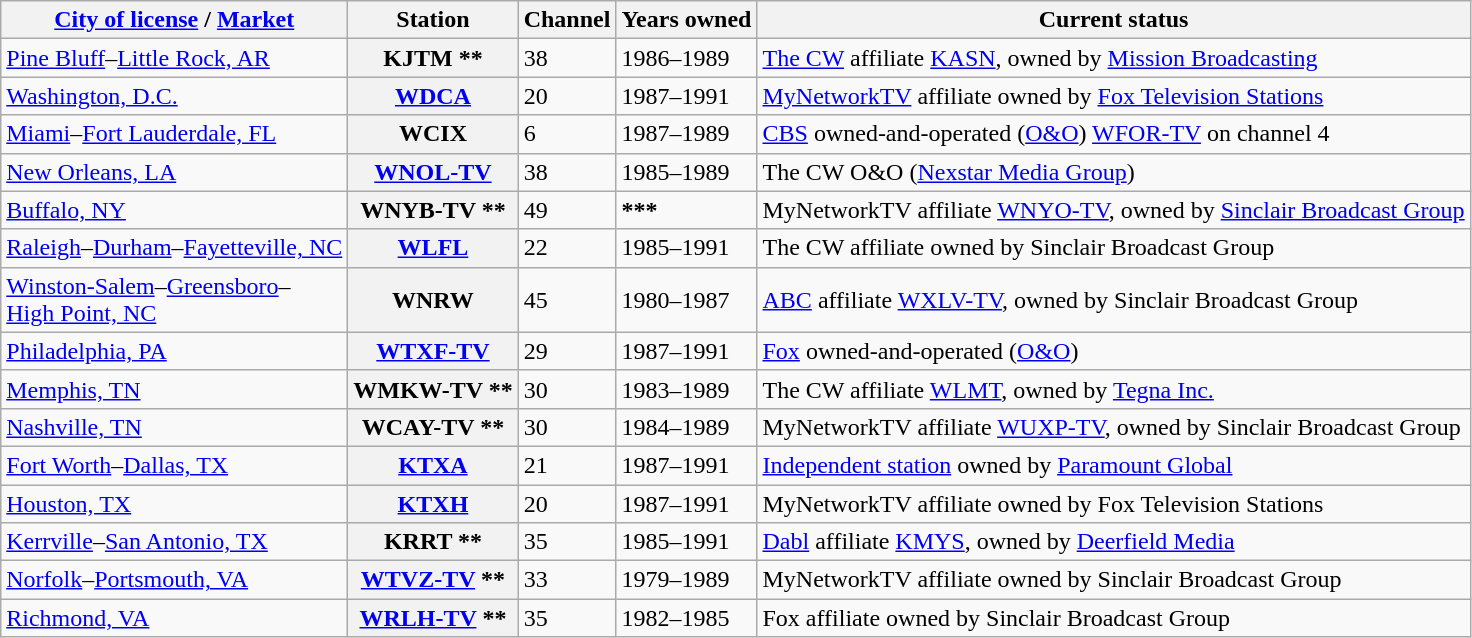<table class="wikitable">
<tr>
<th scope = "col"><a href='#'>City of license</a> / <a href='#'>Market</a></th>
<th scope = "col">Station</th>
<th scope = "col">Channel</th>
<th scope = "col">Years owned</th>
<th scope = "col">Current status</th>
</tr>
<tr>
<td><a href='#'>Pine Bluff</a>–<a href='#'>Little Rock, AR</a></td>
<th scope = "row">KJTM **</th>
<td>38</td>
<td>1986–1989</td>
<td><a href='#'>The CW</a> affiliate <a href='#'>KASN</a>, owned by <a href='#'>Mission Broadcasting</a></td>
</tr>
<tr>
<td><a href='#'>Washington, D.C.</a></td>
<th scope = "row"><a href='#'>WDCA</a></th>
<td>20</td>
<td>1987–1991</td>
<td><a href='#'>MyNetworkTV</a> affiliate owned by <a href='#'>Fox Television Stations</a></td>
</tr>
<tr>
<td><a href='#'>Miami</a>–<a href='#'>Fort Lauderdale, FL</a></td>
<th scope = "row">WCIX</th>
<td>6</td>
<td>1987–1989</td>
<td><a href='#'>CBS</a> owned-and-operated (<a href='#'>O&O</a>) <a href='#'>WFOR-TV</a> on channel 4</td>
</tr>
<tr>
<td><a href='#'>New Orleans, LA</a></td>
<th scope = "row"><a href='#'>WNOL-TV</a></th>
<td>38</td>
<td>1985–1989</td>
<td>The CW O&O (<a href='#'>Nexstar Media Group</a>)</td>
</tr>
<tr>
<td><a href='#'>Buffalo, NY</a></td>
<th scope = "row">WNYB-TV **</th>
<td>49</td>
<td><strong>***</strong></td>
<td>MyNetworkTV affiliate <a href='#'>WNYO-TV</a>, owned by <a href='#'>Sinclair Broadcast Group</a></td>
</tr>
<tr>
<td><a href='#'>Raleigh</a>–<a href='#'>Durham</a>–<a href='#'>Fayetteville, NC</a></td>
<th scope = "row"><a href='#'>WLFL</a></th>
<td>22</td>
<td>1985–1991</td>
<td>The CW affiliate owned by Sinclair Broadcast Group</td>
</tr>
<tr>
<td><a href='#'>Winston-Salem</a>–<a href='#'>Greensboro</a>–<br><a href='#'>High Point, NC</a></td>
<th scope = "row">WNRW</th>
<td>45</td>
<td>1980–1987</td>
<td><a href='#'>ABC</a> affiliate <a href='#'>WXLV-TV</a>, owned by Sinclair Broadcast Group</td>
</tr>
<tr>
<td><a href='#'>Philadelphia, PA</a></td>
<th scope = "row"><a href='#'>WTXF-TV</a></th>
<td>29</td>
<td>1987–1991</td>
<td><a href='#'>Fox</a> owned-and-operated (<a href='#'>O&O</a>)</td>
</tr>
<tr>
<td><a href='#'>Memphis, TN</a></td>
<th scope = "row">WMKW-TV **</th>
<td>30</td>
<td>1983–1989</td>
<td>The CW affiliate <a href='#'>WLMT</a>, owned by <a href='#'>Tegna Inc.</a></td>
</tr>
<tr>
<td><a href='#'>Nashville, TN</a></td>
<th scope = "row">WCAY-TV **</th>
<td>30</td>
<td>1984–1989</td>
<td>MyNetworkTV affiliate <a href='#'>WUXP-TV</a>, owned by Sinclair Broadcast Group</td>
</tr>
<tr>
<td><a href='#'>Fort Worth</a>–<a href='#'>Dallas, TX</a></td>
<th scope = "row"><a href='#'>KTXA</a></th>
<td>21</td>
<td>1987–1991</td>
<td><a href='#'>Independent station</a> owned by <a href='#'>Paramount Global</a></td>
</tr>
<tr>
<td><a href='#'>Houston, TX</a></td>
<th scope = "row"><a href='#'>KTXH</a></th>
<td>20</td>
<td>1987–1991</td>
<td>MyNetworkTV affiliate owned by Fox Television Stations</td>
</tr>
<tr>
<td><a href='#'>Kerrville</a>–<a href='#'>San Antonio, TX</a></td>
<th scope = "row">KRRT **</th>
<td>35</td>
<td>1985–1991</td>
<td><a href='#'>Dabl</a> affiliate <a href='#'>KMYS</a>, owned by <a href='#'>Deerfield Media</a></td>
</tr>
<tr>
<td><a href='#'>Norfolk</a>–<a href='#'>Portsmouth, VA</a></td>
<th scope = "row"><a href='#'>WTVZ-TV</a> **</th>
<td>33</td>
<td>1979–1989</td>
<td>MyNetworkTV affiliate owned by Sinclair Broadcast Group</td>
</tr>
<tr>
<td><a href='#'>Richmond, VA</a></td>
<th scope = "row"><a href='#'>WRLH-TV</a> **</th>
<td>35</td>
<td>1982–1985</td>
<td>Fox affiliate owned by Sinclair Broadcast Group</td>
</tr>
</table>
